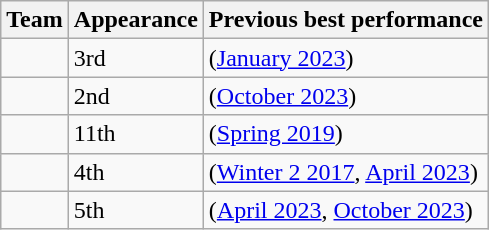<table class="wikitable sortable">
<tr>
<th>Team</th>
<th data-sort-type="number">Appearance</th>
<th>Previous best performance</th>
</tr>
<tr>
<td></td>
<td>3rd</td>
<td> (<a href='#'>January 2023</a>)</td>
</tr>
<tr>
<td></td>
<td>2nd</td>
<td> (<a href='#'>October 2023</a>)</td>
</tr>
<tr>
<td></td>
<td>11th</td>
<td><strong></strong> (<a href='#'>Spring 2019</a>)</td>
</tr>
<tr>
<td></td>
<td>4th</td>
<td><strong></strong> (<a href='#'>Winter 2 2017</a>, <a href='#'>April 2023</a>)</td>
</tr>
<tr>
<td></td>
<td>5th</td>
<td> (<a href='#'>April 2023</a>, <a href='#'>October 2023</a>)</td>
</tr>
</table>
